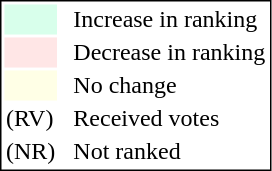<table style="border:1px solid black;">
<tr>
<td style="background:#D8FFEB; width:20px;"></td>
<td> </td>
<td>Increase in ranking</td>
</tr>
<tr>
<td style="background:#FFE6E6; width:20px;"></td>
<td> </td>
<td>Decrease in ranking</td>
</tr>
<tr>
<td style="background:#FFFFE6; width:20px;"></td>
<td> </td>
<td>No change</td>
</tr>
<tr>
<td>(RV)</td>
<td> </td>
<td>Received votes</td>
</tr>
<tr>
<td>(NR)</td>
<td> </td>
<td>Not ranked</td>
</tr>
</table>
